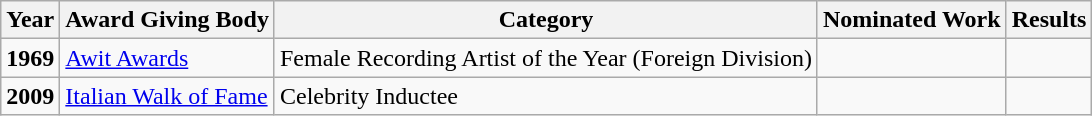<table class="wikitable">
<tr>
<th>Year</th>
<th>Award Giving Body</th>
<th>Category</th>
<th>Nominated Work</th>
<th>Results</th>
</tr>
<tr>
<td><strong>1969</strong></td>
<td><a href='#'>Awit Awards</a></td>
<td>Female Recording Artist of the Year (Foreign Division)</td>
<td></td>
<td></td>
</tr>
<tr>
<td><strong>2009</strong></td>
<td><a href='#'>Italian Walk of Fame</a></td>
<td>Celebrity Inductee</td>
<td></td>
<td></td>
</tr>
</table>
